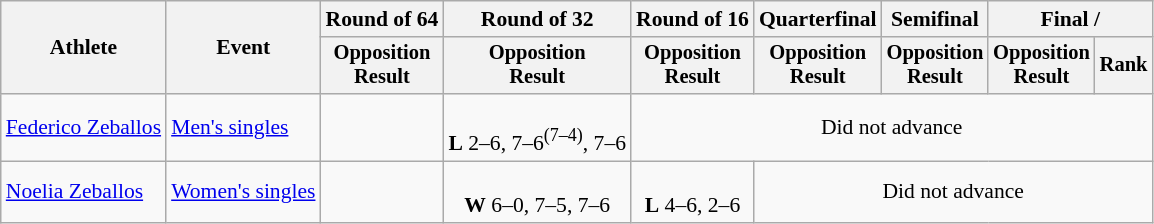<table class=wikitable style=font-size:90%;text-align:center>
<tr>
<th rowspan=2>Athlete</th>
<th rowspan=2>Event</th>
<th>Round of 64</th>
<th>Round of 32</th>
<th>Round of 16</th>
<th>Quarterfinal</th>
<th>Semifinal</th>
<th colspan=2>Final / </th>
</tr>
<tr style=font-size:95%>
<th>Opposition<br>Result</th>
<th>Opposition<br>Result</th>
<th>Opposition<br>Result</th>
<th>Opposition<br>Result</th>
<th>Opposition<br>Result</th>
<th>Opposition<br>Result</th>
<th>Rank</th>
</tr>
<tr>
<td align=left><a href='#'>Federico Zeballos</a></td>
<td align=left><a href='#'>Men's singles</a></td>
<td></td>
<td><br><strong>L</strong> 2–6, 7–6<sup>(7–4)</sup>, 7–6</td>
<td colspan="5">Did not advance</td>
</tr>
<tr>
<td align=left><a href='#'>Noelia Zeballos</a></td>
<td align=left><a href='#'>Women's singles</a></td>
<td></td>
<td><br><strong>W</strong> 6–0, 7–5, 7–6</td>
<td><br><strong>L</strong> 4–6, 2–6</td>
<td colspan="4">Did not advance</td>
</tr>
</table>
